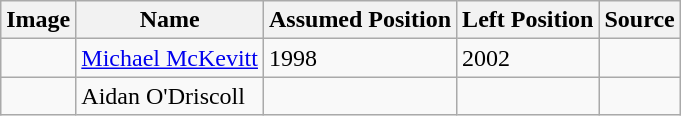<table class="wikitable">
<tr>
<th>Image</th>
<th>Name</th>
<th>Assumed Position</th>
<th>Left Position</th>
<th>Source</th>
</tr>
<tr>
<td></td>
<td><a href='#'>Michael McKevitt</a></td>
<td>1998</td>
<td>2002</td>
<td></td>
</tr>
<tr>
<td></td>
<td>Aidan O'Driscoll</td>
<td></td>
<td></td>
<td></td>
</tr>
</table>
